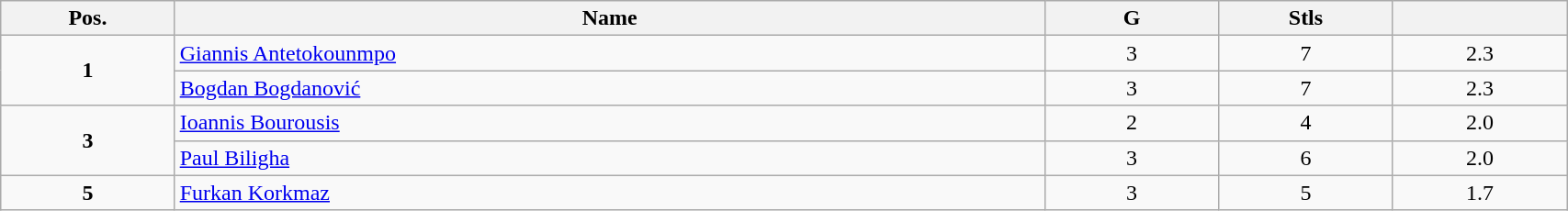<table class=wikitable width="90%">
<tr>
<th width="10%">Pos.</th>
<th width="50%">Name</th>
<th width="10%">G</th>
<th width="10%">Stls</th>
<th width="10%"></th>
</tr>
<tr align=center>
<td rowspan=2><strong>1</strong></td>
<td align=left> <a href='#'>Giannis Antetokounmpo</a></td>
<td>3</td>
<td>7</td>
<td>2.3</td>
</tr>
<tr align=center>
<td align=left> <a href='#'>Bogdan Bogdanović</a></td>
<td>3</td>
<td>7</td>
<td>2.3</td>
</tr>
<tr align=center>
<td rowspan=2><strong>3</strong></td>
<td align=left> <a href='#'>Ioannis Bourousis</a></td>
<td>2</td>
<td>4</td>
<td>2.0</td>
</tr>
<tr align=center>
<td align=left> <a href='#'>Paul Biligha</a></td>
<td>3</td>
<td>6</td>
<td>2.0</td>
</tr>
<tr align=center>
<td><strong>5</strong></td>
<td align=left> <a href='#'>Furkan Korkmaz</a></td>
<td>3</td>
<td>5</td>
<td>1.7</td>
</tr>
</table>
